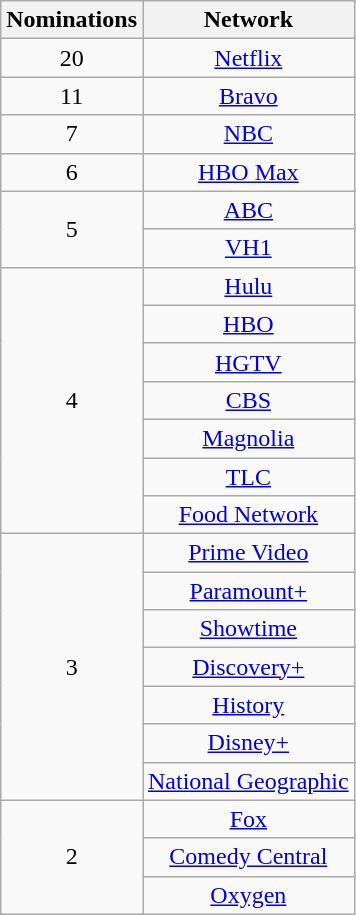<table class="wikitable floatright" style="text-align:center;" background: #f6e39c;>
<tr>
<th scope="col" style="width:55px;">Nominations</th>
<th scope="col" style="text-align:center;">Network</th>
</tr>
<tr>
<td>20</td>
<td><a href='#'>Netflix</a></td>
</tr>
<tr>
<td>11</td>
<td><a href='#'>Bravo</a></td>
</tr>
<tr>
<td>7</td>
<td><a href='#'>NBC</a></td>
</tr>
<tr>
<td>6</td>
<td><a href='#'>HBO Max</a></td>
</tr>
<tr>
<td rowspan="2">5</td>
<td><a href='#'>ABC</a></td>
</tr>
<tr>
<td><a href='#'>VH1</a></td>
</tr>
<tr>
<td rowspan="7">4</td>
<td><a href='#'>Hulu</a></td>
</tr>
<tr>
<td><a href='#'>HBO</a></td>
</tr>
<tr>
<td><a href='#'>HGTV</a></td>
</tr>
<tr>
<td><a href='#'>CBS</a></td>
</tr>
<tr>
<td><a href='#'>Magnolia</a></td>
</tr>
<tr>
<td><a href='#'>TLC</a></td>
</tr>
<tr>
<td><a href='#'>Food Network</a></td>
</tr>
<tr>
<td rowspan="7">3</td>
<td><a href='#'>Prime Video</a></td>
</tr>
<tr>
<td><a href='#'>Paramount+</a></td>
</tr>
<tr>
<td><a href='#'>Showtime</a></td>
</tr>
<tr>
<td><a href='#'>Discovery+</a></td>
</tr>
<tr>
<td><a href='#'>History</a></td>
</tr>
<tr>
<td><a href='#'>Disney+</a></td>
</tr>
<tr>
<td><a href='#'>National Geographic</a></td>
</tr>
<tr>
<td rowspan="3">2</td>
<td><a href='#'>Fox</a></td>
</tr>
<tr>
<td><a href='#'>Comedy Central</a></td>
</tr>
<tr>
<td><a href='#'>Oxygen</a></td>
</tr>
</table>
